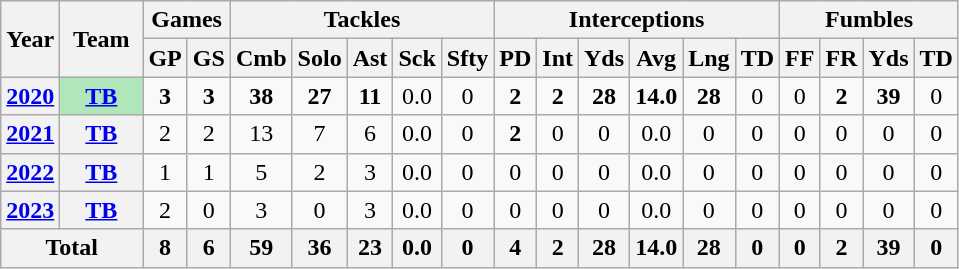<table class="wikitable" style="text-align: center;">
<tr>
<th rowspan="2">Year</th>
<th rowspan="2">Team</th>
<th colspan="2">Games</th>
<th colspan="5">Tackles</th>
<th colspan="6">Interceptions</th>
<th colspan="4">Fumbles</th>
</tr>
<tr>
<th>GP</th>
<th>GS</th>
<th>Cmb</th>
<th>Solo</th>
<th>Ast</th>
<th>Sck</th>
<th>Sfty</th>
<th>PD</th>
<th>Int</th>
<th>Yds</th>
<th>Avg</th>
<th>Lng</th>
<th>TD</th>
<th>FF</th>
<th>FR</th>
<th>Yds</th>
<th>TD</th>
</tr>
<tr>
<th><a href='#'>2020</a></th>
<th style="background:#afe6ba; width:3em;"><a href='#'>TB</a></th>
<td><strong>3</strong></td>
<td><strong>3</strong></td>
<td><strong>38</strong></td>
<td><strong>27</strong></td>
<td><strong>11</strong></td>
<td>0.0</td>
<td>0</td>
<td><strong>2</strong></td>
<td><strong>2</strong></td>
<td><strong>28</strong></td>
<td><strong>14.0</strong></td>
<td><strong>28</strong></td>
<td>0</td>
<td>0</td>
<td><strong>2</strong></td>
<td><strong>39</strong></td>
<td>0</td>
</tr>
<tr>
<th><a href='#'>2021</a></th>
<th><a href='#'>TB</a></th>
<td>2</td>
<td>2</td>
<td>13</td>
<td>7</td>
<td>6</td>
<td>0.0</td>
<td>0</td>
<td><strong>2</strong></td>
<td>0</td>
<td>0</td>
<td>0.0</td>
<td>0</td>
<td>0</td>
<td>0</td>
<td>0</td>
<td>0</td>
<td>0</td>
</tr>
<tr>
<th><a href='#'>2022</a></th>
<th><a href='#'>TB</a></th>
<td>1</td>
<td>1</td>
<td>5</td>
<td>2</td>
<td>3</td>
<td>0.0</td>
<td>0</td>
<td>0</td>
<td>0</td>
<td>0</td>
<td>0.0</td>
<td>0</td>
<td>0</td>
<td>0</td>
<td>0</td>
<td>0</td>
<td>0</td>
</tr>
<tr>
<th><a href='#'>2023</a></th>
<th><a href='#'>TB</a></th>
<td>2</td>
<td>0</td>
<td>3</td>
<td>0</td>
<td>3</td>
<td>0.0</td>
<td>0</td>
<td>0</td>
<td>0</td>
<td>0</td>
<td>0.0</td>
<td>0</td>
<td>0</td>
<td>0</td>
<td>0</td>
<td>0</td>
<td>0</td>
</tr>
<tr>
<th colspan="2">Total</th>
<th>8</th>
<th>6</th>
<th>59</th>
<th>36</th>
<th>23</th>
<th>0.0</th>
<th>0</th>
<th>4</th>
<th>2</th>
<th>28</th>
<th>14.0</th>
<th>28</th>
<th>0</th>
<th>0</th>
<th>2</th>
<th>39</th>
<th>0</th>
</tr>
</table>
